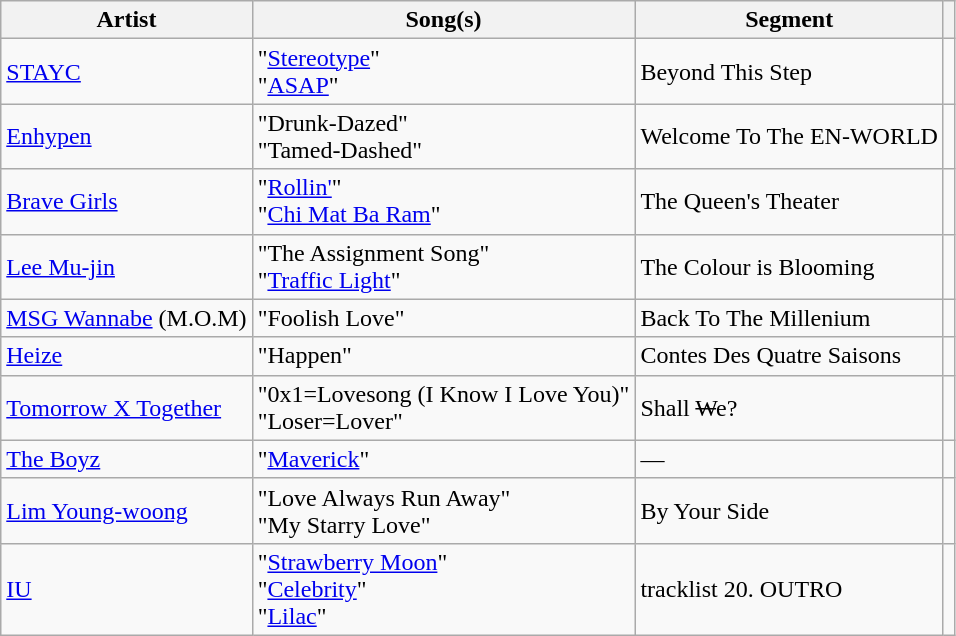<table class="wikitable">
<tr>
<th scope="col">Artist</th>
<th scope="col">Song(s)</th>
<th scope="col">Segment</th>
<th scope="col"></th>
</tr>
<tr>
<td><a href='#'>STAYC</a></td>
<td>"<a href='#'>Stereotype</a>"<br>"<a href='#'>ASAP</a>"</td>
<td>Beyond This Step</td>
<td style="text-align:center;"></td>
</tr>
<tr>
<td><a href='#'>Enhypen</a></td>
<td>"Drunk-Dazed"<br>"Tamed-Dashed"</td>
<td>Welcome To The EN-WORLD</td>
<td style="text-align:center;"></td>
</tr>
<tr>
<td><a href='#'>Brave Girls</a></td>
<td>"<a href='#'>Rollin'</a>"<br>"<a href='#'>Chi Mat Ba Ram</a>"</td>
<td>The Queen's Theater</td>
<td style="text-align:center;"></td>
</tr>
<tr>
<td><a href='#'>Lee Mu-jin</a></td>
<td>"The Assignment Song"<br>"<a href='#'>Traffic Light</a>"</td>
<td>The Colour is Blooming</td>
<td style="text-align:center;"></td>
</tr>
<tr>
<td><a href='#'>MSG Wannabe</a> (M.O.M)</td>
<td>"Foolish Love"</td>
<td>Back To The Millenium</td>
<td style="text-align:center;"></td>
</tr>
<tr>
<td><a href='#'>Heize</a></td>
<td>"Happen"</td>
<td>Contes Des Quatre Saisons</td>
<td style="text-align:center;"></td>
</tr>
<tr>
<td><a href='#'>Tomorrow X Together</a></td>
<td>"0x1=Lovesong (I Know I Love You)"<br>"Loser=Lover"</td>
<td>Shall <s>W</s>e?</td>
<td style="text-align:center;"></td>
</tr>
<tr>
<td><a href='#'>The Boyz</a></td>
<td>"<a href='#'>Maverick</a>"</td>
<td>—</td>
<td style="text-align:center;"></td>
</tr>
<tr>
<td><a href='#'>Lim Young-woong</a></td>
<td>"Love Always Run Away"<br>"My Starry Love"</td>
<td>By Your Side</td>
<td style="text-align:center;"></td>
</tr>
<tr>
<td><a href='#'>IU</a></td>
<td>"<a href='#'>Strawberry Moon</a>"<br>"<a href='#'>Celebrity</a>"<br>"<a href='#'>Lilac</a>"</td>
<td>tracklist 20. OUTRO</td>
<td style="text-align:center;"></td>
</tr>
</table>
